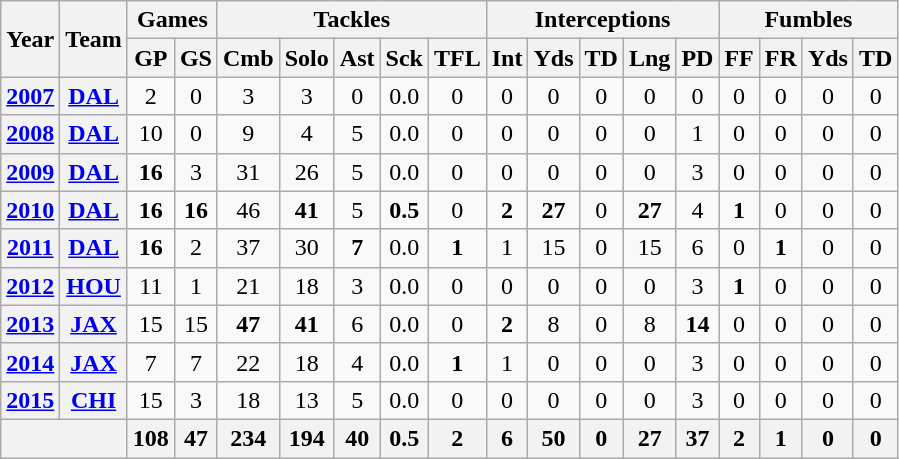<table class="wikitable" style="text-align:center">
<tr>
<th rowspan="2">Year</th>
<th rowspan="2">Team</th>
<th colspan="2">Games</th>
<th colspan="5">Tackles</th>
<th colspan="5">Interceptions</th>
<th colspan="4">Fumbles</th>
</tr>
<tr>
<th>GP</th>
<th>GS</th>
<th>Cmb</th>
<th>Solo</th>
<th>Ast</th>
<th>Sck</th>
<th>TFL</th>
<th>Int</th>
<th>Yds</th>
<th>TD</th>
<th>Lng</th>
<th>PD</th>
<th>FF</th>
<th>FR</th>
<th>Yds</th>
<th>TD</th>
</tr>
<tr>
<th><a href='#'>2007</a></th>
<th><a href='#'>DAL</a></th>
<td>2</td>
<td>0</td>
<td>3</td>
<td>3</td>
<td>0</td>
<td>0.0</td>
<td>0</td>
<td>0</td>
<td>0</td>
<td>0</td>
<td>0</td>
<td>0</td>
<td>0</td>
<td>0</td>
<td>0</td>
<td>0</td>
</tr>
<tr>
<th><a href='#'>2008</a></th>
<th><a href='#'>DAL</a></th>
<td>10</td>
<td>0</td>
<td>9</td>
<td>4</td>
<td>5</td>
<td>0.0</td>
<td>0</td>
<td>0</td>
<td>0</td>
<td>0</td>
<td>0</td>
<td>1</td>
<td>0</td>
<td>0</td>
<td>0</td>
<td>0</td>
</tr>
<tr>
<th><a href='#'>2009</a></th>
<th><a href='#'>DAL</a></th>
<td><strong>16</strong></td>
<td>3</td>
<td>31</td>
<td>26</td>
<td>5</td>
<td>0.0</td>
<td>0</td>
<td>0</td>
<td>0</td>
<td>0</td>
<td>0</td>
<td>3</td>
<td>0</td>
<td>0</td>
<td>0</td>
<td>0</td>
</tr>
<tr>
<th><a href='#'>2010</a></th>
<th><a href='#'>DAL</a></th>
<td><strong>16</strong></td>
<td><strong>16</strong></td>
<td>46</td>
<td><strong>41</strong></td>
<td>5</td>
<td><strong>0.5</strong></td>
<td>0</td>
<td><strong>2</strong></td>
<td><strong>27</strong></td>
<td>0</td>
<td><strong>27</strong></td>
<td>4</td>
<td><strong>1</strong></td>
<td>0</td>
<td>0</td>
<td>0</td>
</tr>
<tr>
<th><a href='#'>2011</a></th>
<th><a href='#'>DAL</a></th>
<td><strong>16</strong></td>
<td>2</td>
<td>37</td>
<td>30</td>
<td><strong>7</strong></td>
<td>0.0</td>
<td><strong>1</strong></td>
<td>1</td>
<td>15</td>
<td>0</td>
<td>15</td>
<td>6</td>
<td>0</td>
<td><strong>1</strong></td>
<td>0</td>
<td>0</td>
</tr>
<tr>
<th><a href='#'>2012</a></th>
<th><a href='#'>HOU</a></th>
<td>11</td>
<td>1</td>
<td>21</td>
<td>18</td>
<td>3</td>
<td>0.0</td>
<td>0</td>
<td>0</td>
<td>0</td>
<td>0</td>
<td>0</td>
<td>3</td>
<td><strong>1</strong></td>
<td>0</td>
<td>0</td>
<td>0</td>
</tr>
<tr>
<th><a href='#'>2013</a></th>
<th><a href='#'>JAX</a></th>
<td>15</td>
<td>15</td>
<td><strong>47</strong></td>
<td><strong>41</strong></td>
<td>6</td>
<td>0.0</td>
<td>0</td>
<td><strong>2</strong></td>
<td>8</td>
<td>0</td>
<td>8</td>
<td><strong>14</strong></td>
<td>0</td>
<td>0</td>
<td>0</td>
<td>0</td>
</tr>
<tr>
<th><a href='#'>2014</a></th>
<th><a href='#'>JAX</a></th>
<td>7</td>
<td>7</td>
<td>22</td>
<td>18</td>
<td>4</td>
<td>0.0</td>
<td><strong>1</strong></td>
<td>1</td>
<td>0</td>
<td>0</td>
<td>0</td>
<td>3</td>
<td>0</td>
<td>0</td>
<td>0</td>
<td>0</td>
</tr>
<tr>
<th><a href='#'>2015</a></th>
<th><a href='#'>CHI</a></th>
<td>15</td>
<td>3</td>
<td>18</td>
<td>13</td>
<td>5</td>
<td>0.0</td>
<td>0</td>
<td>0</td>
<td>0</td>
<td>0</td>
<td>0</td>
<td>3</td>
<td>0</td>
<td>0</td>
<td>0</td>
<td>0</td>
</tr>
<tr>
<th colspan="2"></th>
<th>108</th>
<th>47</th>
<th>234</th>
<th>194</th>
<th>40</th>
<th>0.5</th>
<th>2</th>
<th>6</th>
<th>50</th>
<th>0</th>
<th>27</th>
<th>37</th>
<th>2</th>
<th>1</th>
<th>0</th>
<th>0</th>
</tr>
</table>
